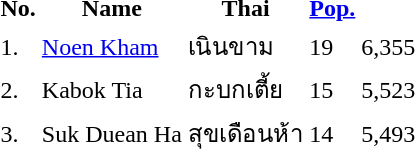<table>
<tr>
<th>No.</th>
<th>Name</th>
<th>Thai</th>
<th><a href='#'>Pop.</a></th>
</tr>
<tr>
<td>1.</td>
<td><a href='#'>Noen Kham</a></td>
<td>เนินขาม</td>
<td>19</td>
<td>6,355</td>
</tr>
<tr>
<td>2.</td>
<td>Kabok Tia</td>
<td>กะบกเตี้ย</td>
<td>15</td>
<td>5,523</td>
</tr>
<tr>
<td>3.</td>
<td>Suk Duean Ha</td>
<td>สุขเดือนห้า</td>
<td>14</td>
<td>5,493</td>
</tr>
</table>
